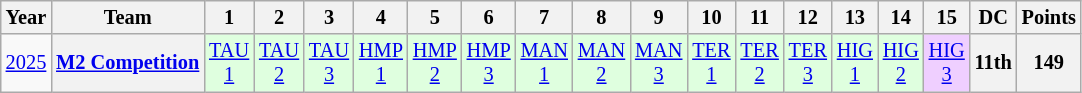<table class="wikitable" style="text-align:center; font-size:85%">
<tr>
<th>Year</th>
<th>Team</th>
<th>1</th>
<th>2</th>
<th>3</th>
<th>4</th>
<th>5</th>
<th>6</th>
<th>7</th>
<th>8</th>
<th>9</th>
<th>10</th>
<th>11</th>
<th>12</th>
<th>13</th>
<th>14</th>
<th>15</th>
<th>DC</th>
<th>Points</th>
</tr>
<tr>
<td><a href='#'>2025</a></td>
<th nowrap><a href='#'>M2 Competition</a></th>
<td style="background:#DFFFDF;"><a href='#'>TAU<br>1</a><br></td>
<td style="background:#DFFFDF;"><a href='#'>TAU<br>2</a><br></td>
<td style="background:#DFFFDF;"><a href='#'>TAU<br>3</a><br></td>
<td style="background:#DFFFDF;"><a href='#'>HMP<br>1</a><br></td>
<td style="background:#DFFFDF;"><a href='#'>HMP<br>2</a><br></td>
<td style="background:#DFFFDF;"><a href='#'>HMP<br>3</a><br></td>
<td style="background:#DFFFDF;"><a href='#'>MAN<br>1</a><br></td>
<td style="background:#DFFFDF;"><a href='#'>MAN<br>2</a><br></td>
<td style="background:#DFFFDF;"><a href='#'>MAN<br>3</a><br></td>
<td style="background:#DFFFDF;"><a href='#'>TER<br>1</a><br></td>
<td style="background:#DFFFDF;"><a href='#'>TER<br>2</a><br></td>
<td style="background:#DFFFDF;"><a href='#'>TER<br>3</a><br></td>
<td style="background:#DFFFDF;"><a href='#'>HIG<br>1</a><br></td>
<td style="background:#DFFFDF;"><a href='#'>HIG<br>2</a><br></td>
<td style="background:#efcfff;"><a href='#'>HIG<br>3</a><br></td>
<th>11th</th>
<th>149</th>
</tr>
</table>
